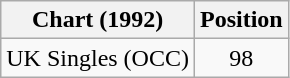<table class="wikitable">
<tr>
<th>Chart (1992)</th>
<th>Position</th>
</tr>
<tr>
<td>UK Singles (OCC)</td>
<td align="center">98</td>
</tr>
</table>
